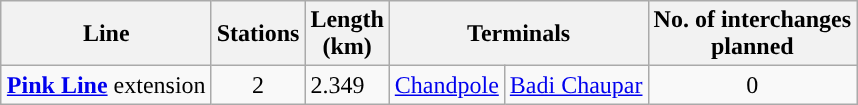<table class="wikitable" style="margin:auto;">
<tr>
<th>Line</th>
<th>Stations</th>
<th>Length<br>(km)</th>
<th colspan="2">Terminals</th>
<th>No. of interchanges <br>planned</th>
</tr>
<tr>
<td style="background:#"><a href='#'><span><strong>Pink Line</strong></span></a> extension</td>
<td style="text-align:center;">2</td>
<td>2.349</td>
<td><a href='#'>Chandpole</a></td>
<td><a href='#'>Badi Chaupar</a></td>
<td style="text-align:center;">0</td>
</tr>
</table>
